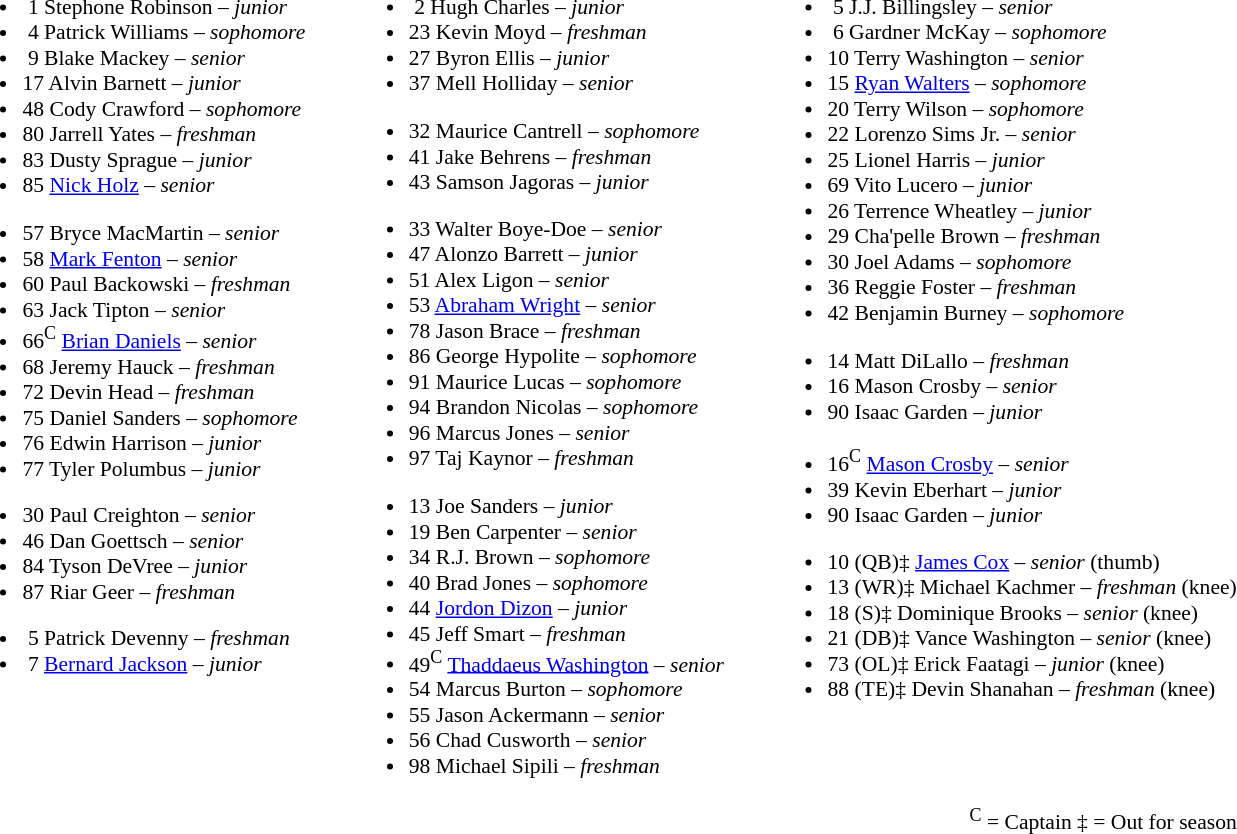<table class="toccolours" style="border-collapse:collapse; font-size:90%;">
<tr>
<td colspan="5" style="text-align:center;"></td>
</tr>
<tr>
<td valign="top"><br><ul><li> 1 Stephone Robinson – <em>junior</em></li><li> 4 Patrick Williams – <em>sophomore</em></li><li> 9 Blake Mackey – <em> senior</em></li><li>17 Alvin Barnett – <em>junior</em></li><li>48 Cody Crawford – <em>sophomore</em></li><li>80 Jarrell Yates – <em> freshman</em></li><li>83 Dusty Sprague – <em>junior</em></li><li>85 <a href='#'>Nick Holz</a> – <em> senior</em></li></ul><ul><li>57 Bryce MacMartin – <em>senior</em></li><li>58 <a href='#'>Mark Fenton</a> – <em> senior</em></li><li>60 Paul Backowski – <em> freshman</em></li><li>63 Jack Tipton – <em>senior</em></li><li>66<sup>C</sup> <a href='#'>Brian Daniels</a> – <em>senior</em></li><li>68 Jeremy Hauck – <em> freshman</em></li><li>72 Devin Head – <em> freshman</em></li><li>75 Daniel Sanders – <em>sophomore</em></li><li>76 Edwin Harrison – <em>junior</em></li><li>77 Tyler Polumbus – <em>junior</em></li></ul><ul><li>30 Paul Creighton – <em> senior</em></li><li>46 Dan Goettsch – <em> senior</em></li><li>84 Tyson DeVree – <em>junior</em></li><li>87 Riar Geer – <em> freshman</em></li></ul><ul><li> 5 Patrick Devenny – <em> freshman</em></li><li> 7 <a href='#'>Bernard Jackson</a> – <em>junior</em></li></ul></td>
<td width="25"> </td>
<td valign="top"><br><ul><li> 2 Hugh Charles – <em>junior</em></li><li>23 Kevin Moyd – <em> freshman</em></li><li>27 Byron Ellis – <em>junior</em></li><li>37 Mell Holliday – <em> senior</em></li></ul><ul><li>32 Maurice Cantrell – <em>sophomore</em></li><li>41 Jake Behrens – <em> freshman</em></li><li>43 Samson Jagoras – <em>junior</em></li></ul><ul><li>33 Walter Boye-Doe – <em>senior</em></li><li>47 Alonzo Barrett – <em>junior</em></li><li>51 Alex Ligon – <em> senior</em></li><li>53 <a href='#'>Abraham Wright</a> – <em> senior</em></li><li>78 Jason Brace – <em>freshman</em></li><li>86 George Hypolite – <em>sophomore</em></li><li>91 Maurice Lucas – <em>sophomore</em></li><li>94 Brandon Nicolas – <em>sophomore</em></li><li>96 Marcus Jones – <em> senior</em></li><li>97 Taj Kaynor – <em> freshman</em></li></ul><ul><li>13 Joe Sanders – <em>junior</em></li><li>19 Ben Carpenter – <em> senior</em></li><li>34 R.J. Brown – <em>sophomore</em></li><li>40 Brad Jones – <em>sophomore</em></li><li>44 <a href='#'>Jordon Dizon</a> – <em>junior</em></li><li>45 Jeff Smart – <em> freshman</em></li><li>49<sup>C</sup> <a href='#'>Thaddaeus Washington</a> – <em> senior</em></li><li>54 Marcus Burton – <em>sophomore</em></li><li>55 Jason Ackermann – <em> senior</em></li><li>56 Chad Cusworth – <em> senior</em></li><li>98 Michael Sipili – <em>freshman</em></li></ul></td>
<td width="25"> </td>
<td valign="top"><br><ul><li> 5 J.J. Billingsley – <em> senior</em></li><li> 6 Gardner McKay – <em>sophomore</em></li><li>10 Terry Washington – <em>senior</em></li><li>15 <a href='#'>Ryan Walters</a> – <em>sophomore</em></li><li>20 Terry Wilson – <em>sophomore</em></li><li>22 Lorenzo Sims Jr. – <em>senior</em></li><li>25 Lionel Harris – <em>junior</em></li><li>69 Vito Lucero – <em>junior</em></li><li>26 Terrence Wheatley – <em>junior</em></li><li>29 Cha'pelle Brown – <em>freshman</em></li><li>30 Joel Adams – <em>sophomore</em></li><li>36 Reggie Foster – <em> freshman</em></li><li>42 Benjamin Burney – <em>sophomore</em></li></ul><ul><li>14 Matt DiLallo – <em> freshman</em></li><li>16 Mason Crosby – <em>senior</em></li><li>90 Isaac Garden – <em>junior</em></li></ul><ul><li>16<sup>C</sup> <a href='#'>Mason Crosby</a> – <em>senior</em></li><li>39 Kevin Eberhart – <em>junior</em></li><li>90 Isaac Garden – <em>junior</em></li></ul><ul><li>10 (QB)‡ <a href='#'>James Cox</a> – <em>senior</em> (thumb)</li><li>13 (WR)‡ Michael Kachmer – <em> freshman</em> (knee)</li><li>18 (S)‡ Dominique Brooks – <em>senior</em> (knee)</li><li>21 (DB)‡ Vance Washington – <em> senior</em> (knee)</li><li>73 (OL)‡ Erick Faatagi – <em>junior</em> (knee)</li><li>88 (TE)‡ Devin Shanahan – <em> freshman</em> (knee)</li></ul></td>
</tr>
<tr>
<td colspan="7" style="text-align:right;"><sup>C</sup> = Captain ‡ = Out for season</td>
</tr>
</table>
